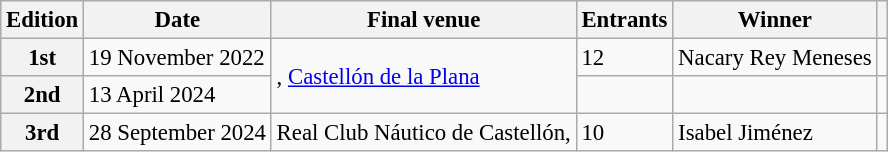<table class="wikitable defaultcenter col2left col3left col5left" style="font-size:95%;">
<tr>
<th>Edition</th>
<th>Date</th>
<th>Final venue</th>
<th>Entrants</th>
<th>Winner</th>
<th></th>
</tr>
<tr>
<th>1st</th>
<td>19 November 2022</td>
<td rowspan=2>, <a href='#'>Castellón de la Plana</a></td>
<td>12</td>
<td>Nacary Rey Meneses</td>
<td></td>
</tr>
<tr>
<th>2nd</th>
<td>13 April 2024</td>
<td></td>
<td></td>
<td></td>
</tr>
<tr>
<th>3rd</th>
<td>28 September 2024</td>
<td>Real Club Náutico de Castellón, </td>
<td>10</td>
<td>Isabel Jiménez</td>
<td></td>
</tr>
</table>
